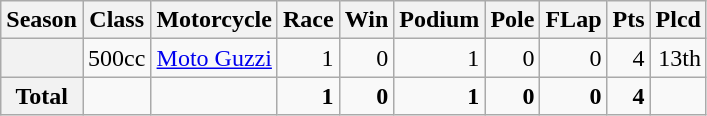<table class="wikitable">
<tr>
<th>Season</th>
<th>Class</th>
<th>Motorcycle</th>
<th>Race</th>
<th>Win</th>
<th>Podium</th>
<th>Pole</th>
<th>FLap</th>
<th>Pts</th>
<th>Plcd</th>
</tr>
<tr align="right">
<th></th>
<td>500cc</td>
<td><a href='#'>Moto Guzzi</a></td>
<td>1</td>
<td>0</td>
<td>1</td>
<td>0</td>
<td>0</td>
<td>4</td>
<td>13th</td>
</tr>
<tr align="right">
<th>Total</th>
<td></td>
<td></td>
<td><strong>1</strong></td>
<td><strong>0</strong></td>
<td><strong>1</strong></td>
<td><strong>0</strong></td>
<td><strong>0</strong></td>
<td><strong>4</strong></td>
<td></td>
</tr>
</table>
